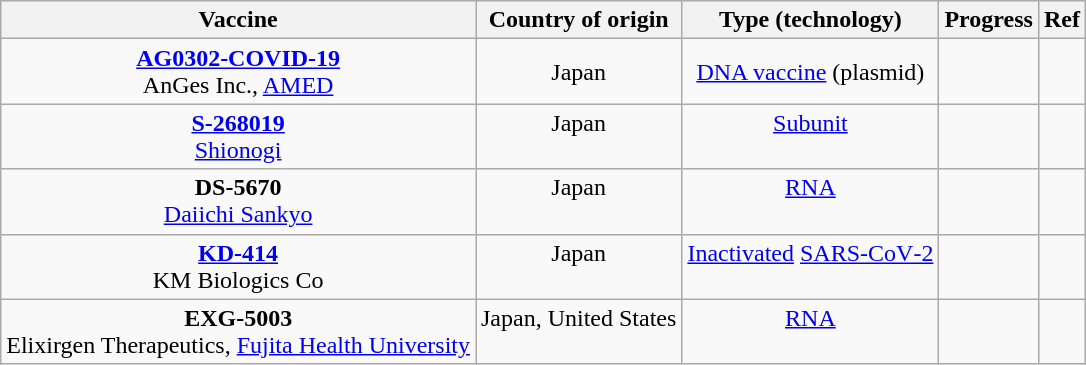<table class="wikitable" style="text-align:center">
<tr>
<th>Vaccine</th>
<th>Country of origin</th>
<th>Type (technology)</th>
<th>Progress</th>
<th>Ref</th>
</tr>
<tr>
<td><strong><a href='#'>AG0302-COVID‑19</a></strong><wbr><br>AnGes Inc., <a href='#'>AMED</a></td>
<td>Japan</td>
<td><a href='#'>DNA vaccine</a> (plasmid)</td>
<td></td>
<td></td>
</tr>
<tr valign="top">
<td><strong><a href='#'>S-268019</a></strong><br><a href='#'>Shionogi</a></td>
<td>Japan</td>
<td><a href='#'>Subunit</a></td>
<td></td>
<td></td>
</tr>
<tr valign="top">
<td><strong>DS-5670</strong><br><a href='#'>Daiichi Sankyo</a></td>
<td>Japan</td>
<td><a href='#'>RNA</a></td>
<td></td>
<td></td>
</tr>
<tr valign="top">
<td><strong><a href='#'>KD-414</a></strong><br>KM Biologics Co</td>
<td>Japan</td>
<td><a href='#'>Inactivated</a> <a href='#'>SARS‑CoV‑2</a></td>
<td></td>
<td></td>
</tr>
<tr valign="top">
<td><strong>EXG-5003</strong><br>Elixirgen Therapeutics, <a href='#'>Fujita Health University</a></td>
<td>Japan, United States</td>
<td><a href='#'>RNA</a></td>
<td></td>
<td></td>
</tr>
</table>
